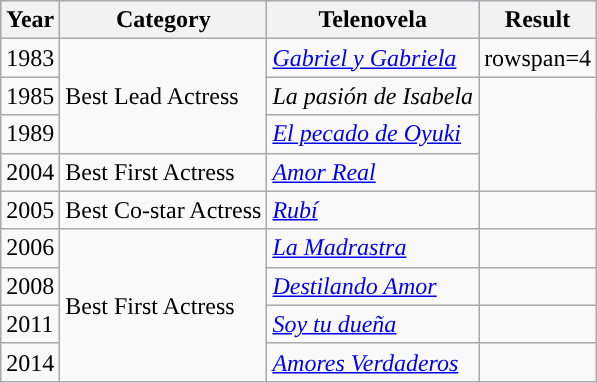<table class="wikitable">
<tr style="background:#b0c4de;">
<th>Year</th>
<th>Category</th>
<th>Telenovela</th>
<th>Result</th>
</tr>
<tr>
<td>1983</td>
<td rowspan=3>Best Lead Actress</td>
<td><em><a href='#'>Gabriel y Gabriela</a></em></td>
<td>rowspan=4 </td>
</tr>
<tr>
<td>1985</td>
<td><em>La pasión de Isabela</em></td>
</tr>
<tr>
<td>1989</td>
<td><em><a href='#'>El pecado de Oyuki</a></em></td>
</tr>
<tr>
<td>2004</td>
<td>Best First Actress</td>
<td><em><a href='#'>Amor Real</a></em></td>
</tr>
<tr>
<td>2005</td>
<td>Best Co-star Actress</td>
<td><em><a href='#'>Rubí</a></em></td>
<td></td>
</tr>
<tr>
<td>2006</td>
<td rowspan=4>Best First Actress</td>
<td><em><a href='#'>La Madrastra</a></em></td>
<td></td>
</tr>
<tr>
<td>2008</td>
<td><em><a href='#'>Destilando Amor</a></em></td>
<td></td>
</tr>
<tr>
<td>2011</td>
<td><em><a href='#'>Soy tu dueña</a></em></td>
<td></td>
</tr>
<tr>
<td>2014</td>
<td><em><a href='#'>Amores Verdaderos</a></em></td>
<td></td>
</tr>
</table>
